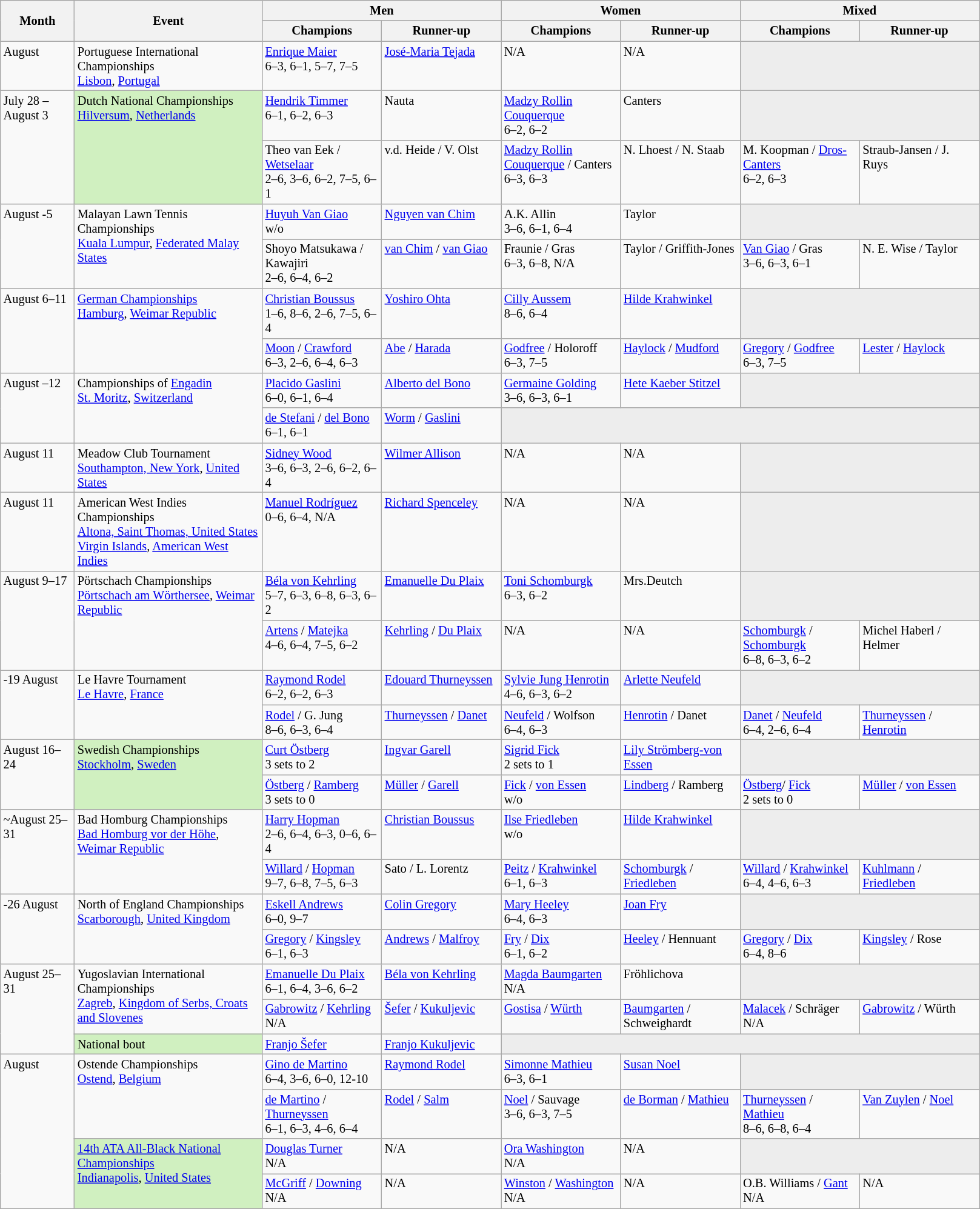<table class="wikitable" style="font-size:85%;">
<tr>
<th rowspan="2" style="width:75px;">Month</th>
<th rowspan="2" style="width:200px;">Event</th>
<th colspan="2" style="width:250px;">Men</th>
<th colspan="2" style="width:250px;">Women</th>
<th colspan="2" style="width:250px;">Mixed</th>
</tr>
<tr>
<th style="width:125px;">Champions</th>
<th style="width:125px;">Runner-up</th>
<th style="width:125px;">Champions</th>
<th style="width:125px;">Runner-up</th>
<th style="width:125px;">Champions</th>
<th style="width:125px;">Runner-up</th>
</tr>
<tr valign=top>
<td>August</td>
<td>Portuguese International Championships<br><a href='#'>Lisbon</a>, <a href='#'>Portugal</a></td>
<td> <a href='#'>Enrique Maier</a><br>6–3, 6–1, 5–7, 7–5</td>
<td> <a href='#'>José-Maria Tejada</a></td>
<td>N/A</td>
<td>N/A</td>
<td style="background:#ededed;" colspan="2"></td>
</tr>
<tr valign=top>
<td rowspan=2>July 28 – August 3</td>
<td rowspan="2" style="background:#d0f0c0">Dutch National Championships<br><a href='#'>Hilversum</a>, <a href='#'>Netherlands</a></td>
<td> <a href='#'>Hendrik Timmer</a><br>6–1, 6–2, 6–3</td>
<td> Nauta</td>
<td> <a href='#'>Madzy Rollin Couquerque</a><br>6–2, 6–2</td>
<td> Canters</td>
<td style="background:#ededed;" colspan="2"></td>
</tr>
<tr valign=top>
<td> Theo van Eek /  <a href='#'>Wetselaar</a><br>2–6, 3–6, 6–2, 7–5, 6–1</td>
<td> v.d. Heide /  V. Olst</td>
<td> <a href='#'>Madzy Rollin Couquerque</a> /  Canters<br>6–3, 6–3</td>
<td> N. Lhoest /  N. Staab</td>
<td> M. Koopman /  <a href='#'>Dros-Canters</a><br>6–2, 6–3</td>
<td> Straub-Jansen /  J. Ruys</td>
</tr>
<tr valign=top>
<td rowspan=2>August -5</td>
<td rowspan="2">Malayan Lawn Tennis Championships<br><a href='#'>Kuala Lumpur</a>, <a href='#'>Federated Malay States</a></td>
<td> <a href='#'>Huyuh Van Giao</a><br>w/o</td>
<td> <a href='#'>Nguyen van Chim</a></td>
<td> A.K. Allin<br>3–6, 6–1, 6–4</td>
<td> Taylor</td>
<td style="background:#ededed;" colspan="2"></td>
</tr>
<tr valign=top>
<td> Shoyo Matsukawa /  Kawajiri<br>2–6, 6–4, 6–2</td>
<td> <a href='#'>van Chim</a> /  <a href='#'>van Giao</a></td>
<td> Fraunie /  Gras<br>6–3, 6–8, N/A</td>
<td>Taylor / Griffith-Jones</td>
<td> <a href='#'>Van Giao</a> /  Gras<br>3–6, 6–3, 6–1</td>
<td>N. E. Wise  / Taylor</td>
</tr>
<tr valign=top>
<td rowspan=2>August 6–11</td>
<td rowspan="2"><a href='#'>German Championships</a><br><a href='#'>Hamburg</a>, <a href='#'>Weimar Republic</a></td>
<td> <a href='#'>Christian Boussus</a><br>1–6, 8–6, 2–6, 7–5, 6–4</td>
<td> <a href='#'>Yoshiro Ohta</a></td>
<td> <a href='#'>Cilly Aussem</a><br>8–6, 6–4</td>
<td> <a href='#'>Hilde Krahwinkel</a></td>
<td style="background:#ededed;" colspan="2"></td>
</tr>
<tr valign=top>
<td> <a href='#'>Moon</a> /  <a href='#'>Crawford</a><br>6–3, 2–6, 6–4, 6–3</td>
<td> <a href='#'>Abe</a> /  <a href='#'>Harada</a></td>
<td> <a href='#'>Godfree</a> /  Holoroff<br>6–3, 7–5</td>
<td> <a href='#'>Haylock</a> /  <a href='#'>Mudford</a></td>
<td> <a href='#'>Gregory</a> /  <a href='#'>Godfree</a><br>6–3, 7–5</td>
<td> <a href='#'>Lester</a> /  <a href='#'>Haylock</a></td>
</tr>
<tr valign=top>
<td rowspan=2>August –12</td>
<td rowspan="2">Championships of <a href='#'>Engadin</a><br><a href='#'>St. Moritz</a>, <a href='#'>Switzerland</a></td>
<td> <a href='#'>Placido Gaslini</a><br>6–0, 6–1, 6–4</td>
<td> <a href='#'>Alberto del Bono</a></td>
<td> <a href='#'>Germaine Golding</a><br>3–6, 6–3, 6–1</td>
<td> <a href='#'>Hete Kaeber Stitzel</a></td>
<td style="background:#ededed;" colspan="2"></td>
</tr>
<tr valign=top>
<td> <a href='#'>de Stefani</a> /  <a href='#'>del Bono</a><br>6–1, 6–1</td>
<td> <a href='#'>Worm</a> /  <a href='#'>Gaslini</a></td>
<td style="background:#ededed;" colspan="4"></td>
</tr>
<tr valign=top>
<td>August 11</td>
<td>Meadow Club Tournament<br><a href='#'>Southampton, New York</a>, <a href='#'>United States</a></td>
<td> <a href='#'>Sidney Wood</a><br>3–6, 6–3, 2–6, 6–2, 6–4</td>
<td> <a href='#'>Wilmer Allison</a></td>
<td>N/A</td>
<td>N/A</td>
<td style="background:#ededed;" colspan="2"></td>
</tr>
<tr valign=top>
<td>August 11</td>
<td>American West Indies Championships<br><a href='#'>Altona, Saint Thomas, United States Virgin Islands</a>, <a href='#'>American West Indies</a></td>
<td> <a href='#'>Manuel Rodríguez</a><br>0–6, 6–4, N/A</td>
<td> <a href='#'>Richard Spenceley</a></td>
<td>N/A</td>
<td>N/A</td>
<td style="background:#ededed;" colspan="2"></td>
</tr>
<tr valign=top>
<td rowspan=2>August 9–17</td>
<td rowspan="2">Pörtschach Championships<br><a href='#'>Pörtschach am Wörthersee</a>, <a href='#'>Weimar Republic</a></td>
<td> <a href='#'>Béla von Kehrling</a><br>5–7, 6–3, 6–8, 6–3, 6–2</td>
<td> <a href='#'>Emanuelle Du Plaix</a></td>
<td> <a href='#'>Toni Schomburgk</a><br>6–3, 6–2</td>
<td>Mrs.Deutch</td>
<td style="background:#ededed;" colspan="2"></td>
</tr>
<tr valign=top>
<td> <a href='#'>Artens</a> /  <a href='#'>Matejka</a><br>4–6, 6–4, 7–5, 6–2</td>
<td> <a href='#'>Kehrling</a> /  <a href='#'>Du Plaix</a></td>
<td>N/A</td>
<td>N/A</td>
<td> <a href='#'>Schomburgk</a> /  <a href='#'>Schomburgk</a><br>6–8, 6–3, 6–2</td>
<td> Michel Haberl / Helmer</td>
</tr>
<tr valign=top>
<td rowspan="2">-19 August</td>
<td rowspan="2">Le Havre Tournament<br><a href='#'>Le Havre</a>, <a href='#'>France</a></td>
<td> <a href='#'>Raymond Rodel</a><br>6–2, 6–2, 6–3</td>
<td> <a href='#'>Edouard Thurneyssen</a></td>
<td> <a href='#'>Sylvie Jung Henrotin</a><br>4–6, 6–3, 6–2</td>
<td> <a href='#'>Arlette Neufeld</a></td>
<td style="background:#ededed;" colspan="2"></td>
</tr>
<tr valign=top>
<td> <a href='#'>Rodel</a> /  G. Jung<br>8–6, 6–3, 6–4</td>
<td> <a href='#'>Thurneyssen</a> /  <a href='#'>Danet</a></td>
<td> <a href='#'>Neufeld</a> / Wolfson<br>6–4, 6–3</td>
<td> <a href='#'>Henrotin</a> / Danet</td>
<td> <a href='#'>Danet</a> /  <a href='#'>Neufeld</a><br>6–4, 2–6, 6–4</td>
<td> <a href='#'>Thurneyssen</a> /  <a href='#'>Henrotin</a></td>
</tr>
<tr valign=top>
<td rowspan=2>August 16–24</td>
<td rowspan=2 style="background:#d0f0c0">Swedish Championships<br><a href='#'>Stockholm</a>, <a href='#'>Sweden</a></td>
<td> <a href='#'>Curt Östberg</a><br>3 sets to 2</td>
<td> <a href='#'>Ingvar Garell</a></td>
<td> <a href='#'>Sigrid Fick</a><br>2 sets to 1</td>
<td> <a href='#'>Lily Strömberg-von Essen</a></td>
<td style="background:#ededed;" colspan="2"></td>
</tr>
<tr valign=top>
<td> <a href='#'>Östberg</a> /  <a href='#'>Ramberg</a><br>3 sets to 0</td>
<td> <a href='#'>Müller</a> /  <a href='#'>Garell</a></td>
<td> <a href='#'>Fick</a> /  <a href='#'>von Essen</a><br>w/o</td>
<td> <a href='#'>Lindberg</a> /  Ramberg</td>
<td> <a href='#'>Östberg</a>/  <a href='#'>Fick</a><br>2 sets to 0</td>
<td> <a href='#'>Müller</a> /  <a href='#'>von Essen</a></td>
</tr>
<tr valign=top>
<td rowspan=2>~August 25–31</td>
<td rowspan="2">Bad Homburg Championships<br><a href='#'>Bad Homburg vor der Höhe</a>, <a href='#'>Weimar Republic</a></td>
<td> <a href='#'>Harry Hopman</a><br>2–6, 6–4, 6–3, 0–6, 6–4</td>
<td> <a href='#'>Christian Boussus</a></td>
<td> <a href='#'>Ilse Friedleben</a><br>w/o</td>
<td> <a href='#'>Hilde Krahwinkel</a></td>
<td style="background:#ededed;" colspan="2"></td>
</tr>
<tr valign=top>
<td> <a href='#'>Willard</a> /  <a href='#'>Hopman</a><br>9–7, 6–8, 7–5, 6–3</td>
<td> Sato /  L. Lorentz</td>
<td> <a href='#'>Peitz</a> /  <a href='#'>Krahwinkel</a><br>6–1, 6–3</td>
<td> <a href='#'>Schomburgk</a> /  <a href='#'>Friedleben</a></td>
<td> <a href='#'>Willard</a> /  <a href='#'>Krahwinkel</a><br>6–4, 4–6, 6–3</td>
<td> <a href='#'>Kuhlmann</a> /  <a href='#'>Friedleben</a></td>
</tr>
<tr valign=top>
<td rowspan="2">-26 August</td>
<td rowspan="2">North of England Championships<br><a href='#'>Scarborough</a>, <a href='#'>United Kingdom</a></td>
<td> <a href='#'>Eskell Andrews</a><br>6–0, 9–7</td>
<td> <a href='#'>Colin Gregory</a></td>
<td> <a href='#'>Mary Heeley</a><br>6–4, 6–3</td>
<td> <a href='#'>Joan Fry</a></td>
<td style="background:#ededed;" colspan="2"></td>
</tr>
<tr valign=top>
<td> <a href='#'>Gregory</a> /  <a href='#'>Kingsley</a><br>6–1, 6–3</td>
<td> <a href='#'>Andrews</a> /  <a href='#'>Malfroy</a></td>
<td> <a href='#'>Fry</a> /  <a href='#'>Dix</a><br>6–1, 6–2</td>
<td> <a href='#'>Heeley</a> / Hennuant</td>
<td> <a href='#'>Gregory</a> /  <a href='#'>Dix</a><br>6–4, 8–6</td>
<td> <a href='#'>Kingsley</a> / Rose</td>
</tr>
<tr valign=top>
<td rowspan="3">August 25–31</td>
<td rowspan="2">Yugoslavian International Championships<br><a href='#'>Zagreb</a>, <a href='#'>Kingdom of Serbs, Croats and Slovenes</a></td>
<td> <a href='#'>Emanuelle Du Plaix</a><br>6–1, 6–4, 3–6, 6–2</td>
<td> <a href='#'>Béla von Kehrling</a></td>
<td> <a href='#'>Magda Baumgarten</a><br>N/A</td>
<td> Fröhlichova</td>
<td style="background:#ededed;" colspan="2"></td>
</tr>
<tr valign=top>
<td> <a href='#'>Gabrowitz</a> /  <a href='#'>Kehrling</a><br>N/A</td>
<td> <a href='#'>Šefer</a> /  <a href='#'>Kukuljevic</a></td>
<td> <a href='#'>Gostisa</a> /  <a href='#'>Würth</a></td>
<td> <a href='#'>Baumgarten</a> / Schweighardt</td>
<td> <a href='#'>Malacek</a>  /  Schräger<br>N/A</td>
<td> <a href='#'>Gabrowitz</a> /   Würth</td>
</tr>
<tr valign=top>
<td style="background:#d0f0c0">National bout</td>
<td> <a href='#'>Franjo Šefer</a></td>
<td> <a href='#'>Franjo Kukuljevic</a></td>
<td style="background:#ededed;" colspan="4"></td>
</tr>
<tr valign=top>
<td rowspan="4">August</td>
<td rowspan="2">Ostende Championships<br><a href='#'>Ostend</a>, <a href='#'>Belgium</a></td>
<td> <a href='#'>Gino de Martino</a><br>6–4, 3–6, 6–0, 12-10</td>
<td> <a href='#'>Raymond Rodel</a></td>
<td> <a href='#'>Simonne Mathieu</a><br>6–3, 6–1</td>
<td> <a href='#'>Susan Noel</a></td>
<td style="background:#ededed;" colspan="2"></td>
</tr>
<tr valign=top>
<td> <a href='#'>de Martino</a> /  <a href='#'>Thurneyssen</a><br>6–1, 6–3, 4–6, 6–4</td>
<td> <a href='#'>Rodel</a> /  <a href='#'>Salm</a></td>
<td> <a href='#'>Noel</a> / Sauvage<br>3–6, 6–3, 7–5</td>
<td> <a href='#'>de Borman</a> /  <a href='#'>Mathieu</a></td>
<td> <a href='#'>Thurneyssen</a> /  <a href='#'>Mathieu</a><br>8–6, 6–8, 6–4</td>
<td> <a href='#'>Van Zuylen</a> /  <a href='#'>Noel</a></td>
</tr>
<tr valign=top>
<td rowspan=2 style="background:#d0f0c0"><a href='#'>14th ATA All-Black National Championships</a><br><a href='#'>Indianapolis</a>, <a href='#'>United States</a></td>
<td> <a href='#'>Douglas Turner</a><br>N/A</td>
<td>N/A</td>
<td> <a href='#'>Ora Washington</a><br>N/A</td>
<td>N/A</td>
<td style="background:#ededed;" colspan="2"></td>
</tr>
<tr valign=top>
<td> <a href='#'>McGriff</a> /  <a href='#'>Downing</a><br>N/A</td>
<td>N/A</td>
<td> <a href='#'>Winston</a> / <a href='#'>Washington</a><br>N/A</td>
<td>N/A</td>
<td> O.B. Williams /  <a href='#'>Gant</a><br>N/A</td>
<td>N/A</td>
</tr>
</table>
